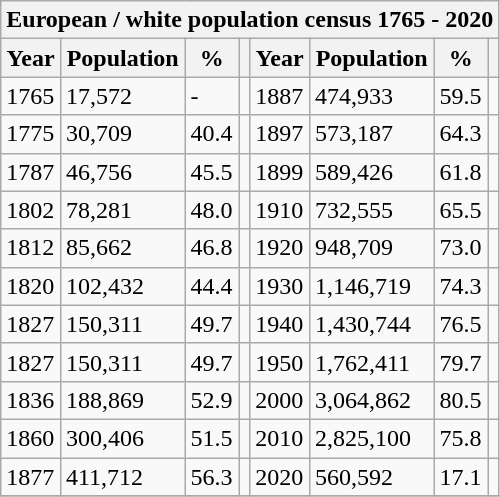<table class="sort wikitable" style="font-size: 100%">
<tr>
<th colspan=8>European / white population  census 1765 - 2020</th>
</tr>
<tr>
<th>Year</th>
<th>Population</th>
<th>%</th>
<th scope="col" class="unsortable"></th>
<th>Year</th>
<th>Population</th>
<th>%</th>
<th scope="col" class="unsortable"></th>
</tr>
<tr>
<td>1765</td>
<td>17,572</td>
<td>-</td>
<td></td>
<td>1887</td>
<td>474,933</td>
<td>59.5</td>
<td></td>
</tr>
<tr>
<td>1775</td>
<td>30,709</td>
<td>40.4</td>
<td></td>
<td>1897</td>
<td>573,187</td>
<td>64.3</td>
<td></td>
</tr>
<tr>
<td>1787</td>
<td>46,756</td>
<td>45.5</td>
<td></td>
<td>1899</td>
<td>589,426</td>
<td>61.8</td>
<td></td>
</tr>
<tr>
<td>1802</td>
<td>78,281</td>
<td>48.0</td>
<td></td>
<td>1910</td>
<td>732,555</td>
<td>65.5</td>
<td></td>
</tr>
<tr>
<td>1812</td>
<td>85,662</td>
<td>46.8</td>
<td></td>
<td>1920</td>
<td>948,709</td>
<td>73.0</td>
<td></td>
</tr>
<tr>
<td>1820</td>
<td>102,432</td>
<td>44.4</td>
<td></td>
<td>1930</td>
<td>1,146,719</td>
<td>74.3</td>
<td></td>
</tr>
<tr>
<td>1827</td>
<td>150,311</td>
<td>49.7</td>
<td></td>
<td>1940</td>
<td>1,430,744</td>
<td>76.5</td>
<td></td>
</tr>
<tr>
<td>1827</td>
<td>150,311</td>
<td>49.7</td>
<td></td>
<td>1950</td>
<td>1,762,411</td>
<td>79.7</td>
<td></td>
</tr>
<tr>
<td>1836</td>
<td>188,869</td>
<td>52.9</td>
<td></td>
<td>2000</td>
<td>3,064,862</td>
<td>80.5</td>
<td></td>
</tr>
<tr>
<td>1860</td>
<td>300,406</td>
<td>51.5</td>
<td></td>
<td>2010</td>
<td>2,825,100</td>
<td>75.8</td>
<td></td>
</tr>
<tr>
<td>1877</td>
<td>411,712</td>
<td>56.3</td>
<td></td>
<td>2020</td>
<td>560,592</td>
<td>17.1</td>
<td></td>
</tr>
<tr>
</tr>
</table>
